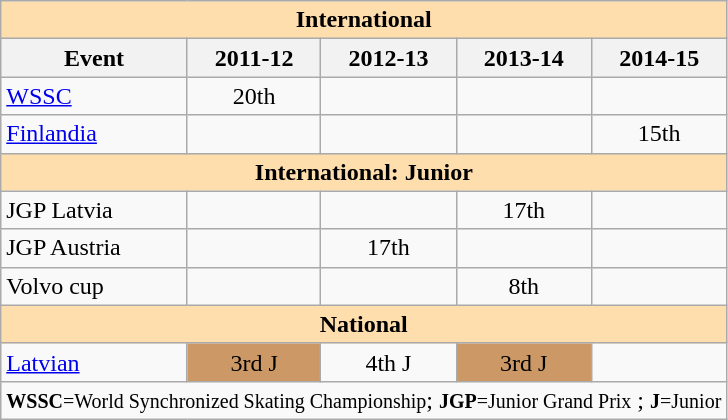<table class="wikitable" style="text-align:center">
<tr>
<th style="background-color: #ffdead; " colspan=5 align=center><strong>International</strong></th>
</tr>
<tr>
<th><strong>Event</strong></th>
<th>2011-12</th>
<th>2012-13</th>
<th>2013-14</th>
<th>2014-15</th>
</tr>
<tr>
<td align=left><a href='#'>WSSC</a></td>
<td>20th</td>
<td></td>
<td></td>
<td></td>
</tr>
<tr>
<td align=left><a href='#'>Finlandia</a></td>
<td></td>
<td></td>
<td></td>
<td>15th</td>
</tr>
<tr>
<th style="background-color: #ffdead; " colspan=5 align=center><strong>International: Junior</strong></th>
</tr>
<tr>
<td align=left>JGP Latvia</td>
<td></td>
<td></td>
<td>17th</td>
<td></td>
</tr>
<tr>
<td align=left>JGP Austria</td>
<td></td>
<td>17th</td>
<td></td>
<td></td>
</tr>
<tr>
<td align=left>Volvo cup</td>
<td></td>
<td></td>
<td>8th</td>
<td></td>
</tr>
<tr>
<th style="background-color: #ffdead; " colspan=5 align=center><strong>National</strong></th>
</tr>
<tr>
<td align=left><a href='#'>Latvian</a></td>
<td bgcolor=cc9966>3rd J</td>
<td>4th J</td>
<td bgcolor=cc9966>3rd J</td>
<td></td>
</tr>
<tr>
<td colspan=5 align=center><small><strong>WSSC</strong>=World Synchronized Skating Championship</small>; <small><strong>JGP</strong>=Junior Grand Prix</small> ; <small><strong>J</strong>=Junior</small></td>
</tr>
</table>
